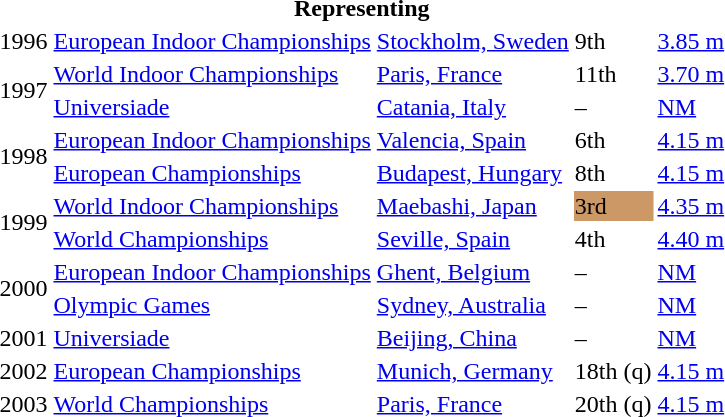<table>
<tr>
<th colspan="5">Representing </th>
</tr>
<tr>
<td>1996</td>
<td><a href='#'>European Indoor Championships</a></td>
<td><a href='#'>Stockholm, Sweden</a></td>
<td>9th</td>
<td><a href='#'>3.85 m</a></td>
</tr>
<tr>
<td rowspan=2>1997</td>
<td><a href='#'>World Indoor Championships</a></td>
<td><a href='#'>Paris, France</a></td>
<td>11th</td>
<td><a href='#'>3.70 m</a></td>
</tr>
<tr>
<td><a href='#'>Universiade</a></td>
<td><a href='#'>Catania, Italy</a></td>
<td>–</td>
<td><a href='#'>NM</a></td>
</tr>
<tr>
<td rowspan=2>1998</td>
<td><a href='#'>European Indoor Championships</a></td>
<td><a href='#'>Valencia, Spain</a></td>
<td>6th</td>
<td><a href='#'>4.15 m</a></td>
</tr>
<tr>
<td><a href='#'>European Championships</a></td>
<td><a href='#'>Budapest, Hungary</a></td>
<td>8th</td>
<td><a href='#'>4.15 m</a></td>
</tr>
<tr>
<td rowspan=2>1999</td>
<td><a href='#'>World Indoor Championships</a></td>
<td><a href='#'>Maebashi, Japan</a></td>
<td bgcolor=cc9966>3rd</td>
<td><a href='#'>4.35 m</a></td>
</tr>
<tr>
<td><a href='#'>World Championships</a></td>
<td><a href='#'>Seville, Spain</a></td>
<td>4th</td>
<td><a href='#'>4.40 m</a></td>
</tr>
<tr>
<td rowspan=2>2000</td>
<td><a href='#'>European Indoor Championships</a></td>
<td><a href='#'>Ghent, Belgium</a></td>
<td>–</td>
<td><a href='#'>NM</a></td>
</tr>
<tr>
<td><a href='#'>Olympic Games</a></td>
<td><a href='#'>Sydney, Australia</a></td>
<td>–</td>
<td><a href='#'>NM</a></td>
</tr>
<tr>
<td>2001</td>
<td><a href='#'>Universiade</a></td>
<td><a href='#'>Beijing, China</a></td>
<td>–</td>
<td><a href='#'>NM</a></td>
</tr>
<tr>
<td>2002</td>
<td><a href='#'>European Championships</a></td>
<td><a href='#'>Munich, Germany</a></td>
<td>18th (q)</td>
<td><a href='#'>4.15 m</a></td>
</tr>
<tr>
<td>2003</td>
<td><a href='#'>World Championships</a></td>
<td><a href='#'>Paris, France</a></td>
<td>20th (q)</td>
<td><a href='#'>4.15 m</a></td>
</tr>
</table>
